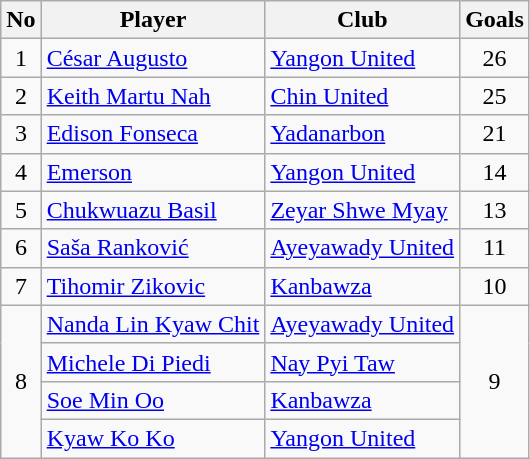<table class="wikitable" style="text-align:center">
<tr>
<th>No</th>
<th>Player</th>
<th>Club</th>
<th>Goals</th>
</tr>
<tr>
<td rowspan="1">1</td>
<td align="left"> <a href='#'>César Augusto</a></td>
<td align="left"><a href='#'>Yangon United</a></td>
<td rowspan=1>26</td>
</tr>
<tr>
<td rowspan="1">2</td>
<td align="left"> <a href='#'>Keith Martu Nah</a></td>
<td align="left"><a href='#'>Chin United</a></td>
<td rowspan=1>25</td>
</tr>
<tr>
<td rowspan="1">3</td>
<td align="left"> <a href='#'>Edison Fonseca</a></td>
<td align="left"><a href='#'>Yadanarbon</a></td>
<td rowspan=1>21</td>
</tr>
<tr>
<td rowspan="1">4</td>
<td align="left"> <a href='#'>Emerson</a></td>
<td align="left"><a href='#'>Yangon United</a></td>
<td rowspan=1>14</td>
</tr>
<tr>
<td rowspan="1">5</td>
<td align="left"> <a href='#'>Chukwuazu Basil</a></td>
<td align="left"><a href='#'>Zeyar Shwe Myay</a></td>
<td rowspan=1>13</td>
</tr>
<tr>
<td rowspan="1">6</td>
<td align="left"> <a href='#'>Saša Ranković</a></td>
<td align="left"><a href='#'>Ayeyawady United</a></td>
<td rowspan=1>11</td>
</tr>
<tr>
<td rowspan="1">7</td>
<td align="left"> <a href='#'>Tihomir Zikovic</a></td>
<td align="left"><a href='#'>Kanbawza</a></td>
<td rowspan=1>10</td>
</tr>
<tr>
<td rowspan="4">8</td>
<td align="left"> <a href='#'>Nanda Lin Kyaw Chit</a></td>
<td align="left"><a href='#'>Ayeyawady United</a></td>
<td rowspan=4>9</td>
</tr>
<tr>
<td align="left"> <a href='#'>Michele Di Piedi</a></td>
<td align="left"><a href='#'>Nay Pyi Taw</a></td>
</tr>
<tr>
<td align="left"> <a href='#'>Soe Min Oo</a></td>
<td align="left"><a href='#'>Kanbawza</a></td>
</tr>
<tr>
<td align="left"> <a href='#'>Kyaw Ko Ko</a></td>
<td align="left"><a href='#'>Yangon United</a></td>
</tr>
</table>
